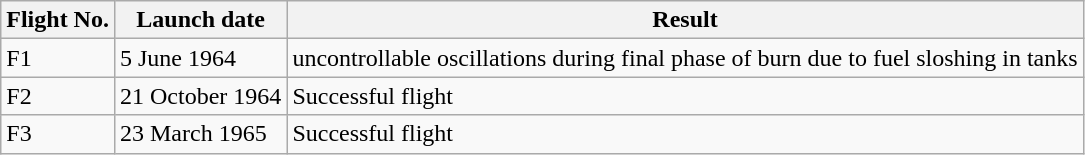<table class="wikitable sortable">
<tr>
<th>Flight No.</th>
<th>Launch date</th>
<th>Result</th>
</tr>
<tr>
<td>F1</td>
<td>5 June 1964</td>
<td>uncontrollable oscillations during final phase of burn due to fuel sloshing in tanks</td>
</tr>
<tr>
<td>F2</td>
<td>21 October 1964</td>
<td>Successful flight</td>
</tr>
<tr>
<td>F3</td>
<td>23 March 1965</td>
<td>Successful flight</td>
</tr>
</table>
